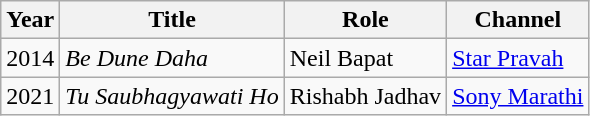<table class="wikitable sortable">
<tr>
<th>Year</th>
<th>Title</th>
<th>Role</th>
<th>Channel</th>
</tr>
<tr>
<td>2014</td>
<td><em>Be Dune Daha</em></td>
<td>Neil Bapat</td>
<td><a href='#'>Star Pravah</a></td>
</tr>
<tr>
<td>2021</td>
<td><em>Tu Saubhagyawati Ho</em></td>
<td>Rishabh Jadhav</td>
<td><a href='#'>Sony Marathi</a></td>
</tr>
</table>
